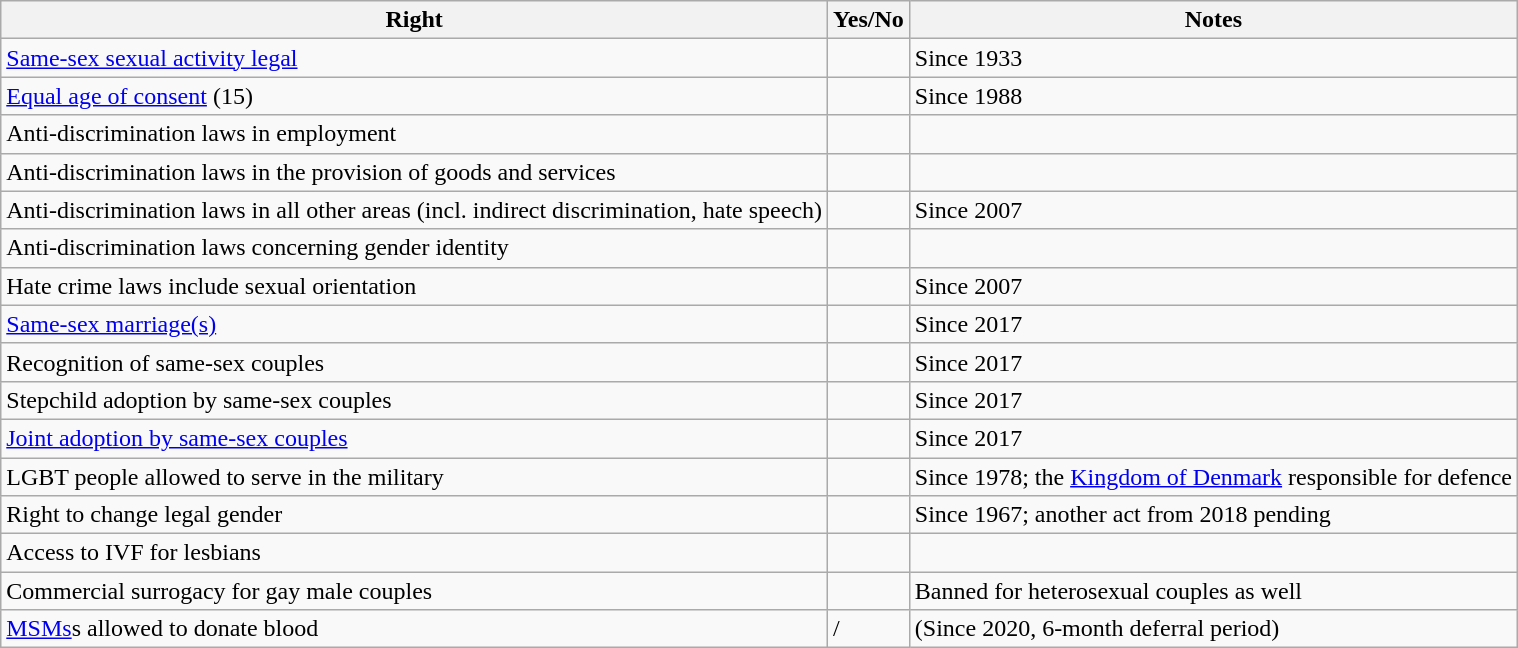<table class="wikitable">
<tr>
<th>Right</th>
<th>Yes/No</th>
<th>Notes</th>
</tr>
<tr>
<td><a href='#'>Same-sex sexual activity legal</a></td>
<td></td>
<td>Since 1933</td>
</tr>
<tr>
<td><a href='#'>Equal age of consent</a> (15)</td>
<td></td>
<td>Since 1988</td>
</tr>
<tr>
<td>Anti-discrimination laws in employment</td>
<td></td>
<td></td>
</tr>
<tr>
<td>Anti-discrimination laws in the provision of goods and services</td>
<td></td>
<td></td>
</tr>
<tr>
<td>Anti-discrimination laws in all other areas (incl. indirect discrimination, hate speech)</td>
<td></td>
<td>Since 2007</td>
</tr>
<tr>
<td>Anti-discrimination laws concerning gender identity</td>
<td></td>
<td></td>
</tr>
<tr>
<td>Hate crime laws include sexual orientation</td>
<td></td>
<td>Since 2007</td>
</tr>
<tr>
<td><a href='#'>Same-sex marriage(s)</a></td>
<td></td>
<td>Since 2017</td>
</tr>
<tr>
<td>Recognition of same-sex couples</td>
<td></td>
<td>Since 2017</td>
</tr>
<tr>
<td>Stepchild adoption by same-sex couples</td>
<td></td>
<td>Since 2017</td>
</tr>
<tr>
<td><a href='#'>Joint adoption by same-sex couples</a></td>
<td></td>
<td>Since 2017</td>
</tr>
<tr>
<td>LGBT people allowed to serve in the military</td>
<td></td>
<td>Since 1978; the <a href='#'>Kingdom of Denmark</a> responsible for defence</td>
</tr>
<tr>
<td>Right to change legal gender</td>
<td></td>
<td>Since 1967; another act from 2018 pending</td>
</tr>
<tr>
<td>Access to IVF for lesbians</td>
<td></td>
<td></td>
</tr>
<tr>
<td>Commercial surrogacy for gay male couples</td>
<td></td>
<td>Banned for heterosexual couples as well</td>
</tr>
<tr>
<td><a href='#'>MSMs</a>s allowed to donate blood</td>
<td>/</td>
<td>(Since 2020, 6-month deferral period)</td>
</tr>
</table>
